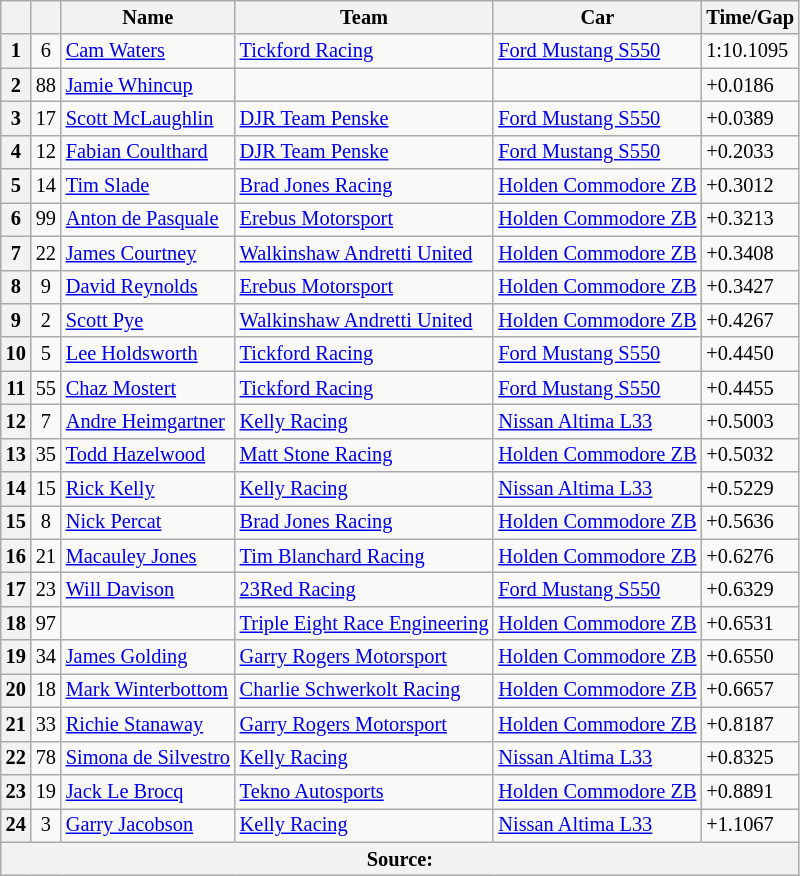<table class="wikitable" style="font-size: 85%">
<tr>
<th></th>
<th></th>
<th>Name</th>
<th>Team</th>
<th>Car</th>
<th>Time/Gap</th>
</tr>
<tr>
<th>1</th>
<td align="center">6</td>
<td> <a href='#'>Cam Waters</a></td>
<td><a href='#'>Tickford Racing</a></td>
<td><a href='#'>Ford Mustang S550</a></td>
<td>1:10.1095</td>
</tr>
<tr>
<th>2</th>
<td align="center">88</td>
<td> <a href='#'>Jamie Whincup</a></td>
<td></td>
<td></td>
<td>+0.0186</td>
</tr>
<tr>
<th>3</th>
<td align="center">17</td>
<td> <a href='#'>Scott McLaughlin</a></td>
<td><a href='#'>DJR Team Penske</a></td>
<td><a href='#'>Ford Mustang S550</a></td>
<td>+0.0389</td>
</tr>
<tr>
<th>4</th>
<td align="center">12</td>
<td> <a href='#'>Fabian Coulthard</a></td>
<td><a href='#'>DJR Team Penske</a></td>
<td><a href='#'>Ford Mustang S550</a></td>
<td>+0.2033</td>
</tr>
<tr>
<th>5</th>
<td align="center">14</td>
<td> <a href='#'>Tim Slade</a></td>
<td><a href='#'>Brad Jones Racing</a></td>
<td><a href='#'>Holden Commodore ZB</a></td>
<td>+0.3012</td>
</tr>
<tr>
<th>6</th>
<td align="center">99</td>
<td> <a href='#'>Anton de Pasquale</a></td>
<td><a href='#'>Erebus Motorsport</a></td>
<td><a href='#'>Holden Commodore ZB</a></td>
<td>+0.3213</td>
</tr>
<tr>
<th>7</th>
<td align="center">22</td>
<td> <a href='#'>James Courtney</a></td>
<td><a href='#'>Walkinshaw Andretti United</a></td>
<td><a href='#'>Holden Commodore ZB</a></td>
<td>+0.3408</td>
</tr>
<tr>
<th>8</th>
<td align="center">9</td>
<td> <a href='#'>David Reynolds</a></td>
<td><a href='#'>Erebus Motorsport</a></td>
<td><a href='#'>Holden Commodore ZB</a></td>
<td>+0.3427</td>
</tr>
<tr>
<th>9</th>
<td align="center">2</td>
<td> <a href='#'>Scott Pye</a></td>
<td><a href='#'>Walkinshaw Andretti United</a></td>
<td><a href='#'>Holden Commodore ZB</a></td>
<td>+0.4267</td>
</tr>
<tr>
<th>10</th>
<td align="center">5</td>
<td> <a href='#'>Lee Holdsworth</a></td>
<td><a href='#'>Tickford Racing</a></td>
<td><a href='#'>Ford Mustang S550</a></td>
<td>+0.4450</td>
</tr>
<tr>
<th>11</th>
<td align="center">55</td>
<td> <a href='#'>Chaz Mostert</a></td>
<td><a href='#'>Tickford Racing</a></td>
<td><a href='#'>Ford Mustang S550</a></td>
<td>+0.4455</td>
</tr>
<tr>
<th>12</th>
<td align="center">7</td>
<td> <a href='#'>Andre Heimgartner</a></td>
<td><a href='#'>Kelly Racing</a></td>
<td><a href='#'>Nissan Altima L33</a></td>
<td>+0.5003</td>
</tr>
<tr>
<th>13</th>
<td align="center">35</td>
<td> <a href='#'>Todd Hazelwood</a></td>
<td><a href='#'>Matt Stone Racing</a></td>
<td><a href='#'>Holden Commodore ZB</a></td>
<td>+0.5032</td>
</tr>
<tr>
<th>14</th>
<td align="center">15</td>
<td> <a href='#'>Rick Kelly</a></td>
<td><a href='#'>Kelly Racing</a></td>
<td><a href='#'>Nissan Altima L33</a></td>
<td>+0.5229</td>
</tr>
<tr>
<th>15</th>
<td align="center">8</td>
<td> <a href='#'>Nick Percat</a></td>
<td><a href='#'>Brad Jones Racing</a></td>
<td><a href='#'>Holden Commodore ZB</a></td>
<td>+0.5636</td>
</tr>
<tr>
<th>16</th>
<td align="center">21</td>
<td> <a href='#'>Macauley Jones</a></td>
<td><a href='#'>Tim Blanchard Racing</a></td>
<td><a href='#'>Holden Commodore ZB</a></td>
<td>+0.6276</td>
</tr>
<tr>
<th>17</th>
<td align="center">23</td>
<td> <a href='#'>Will Davison</a></td>
<td><a href='#'>23Red Racing</a></td>
<td><a href='#'>Ford Mustang S550</a></td>
<td>+0.6329</td>
</tr>
<tr>
<th>18</th>
<td align="center">97</td>
<td></td>
<td><a href='#'>Triple Eight Race Engineering</a></td>
<td><a href='#'>Holden Commodore ZB</a></td>
<td>+0.6531</td>
</tr>
<tr>
<th>19</th>
<td align="center">34</td>
<td> <a href='#'>James Golding</a></td>
<td><a href='#'>Garry Rogers Motorsport</a></td>
<td><a href='#'>Holden Commodore ZB</a></td>
<td>+0.6550</td>
</tr>
<tr>
<th>20</th>
<td align="center">18</td>
<td> <a href='#'>Mark Winterbottom</a></td>
<td><a href='#'>Charlie Schwerkolt Racing</a></td>
<td><a href='#'>Holden Commodore ZB</a></td>
<td>+0.6657</td>
</tr>
<tr>
<th>21</th>
<td align="center">33</td>
<td> <a href='#'>Richie Stanaway</a></td>
<td><a href='#'>Garry Rogers Motorsport</a></td>
<td><a href='#'>Holden Commodore ZB</a></td>
<td>+0.8187</td>
</tr>
<tr>
<th>22</th>
<td align="center">78</td>
<td> <a href='#'>Simona de Silvestro</a></td>
<td><a href='#'>Kelly Racing</a></td>
<td><a href='#'>Nissan Altima L33</a></td>
<td>+0.8325</td>
</tr>
<tr>
<th>23</th>
<td align="center">19</td>
<td> <a href='#'>Jack Le Brocq</a></td>
<td><a href='#'>Tekno Autosports</a></td>
<td><a href='#'>Holden Commodore ZB</a></td>
<td>+0.8891</td>
</tr>
<tr>
<th>24</th>
<td align="center">3</td>
<td> <a href='#'>Garry Jacobson</a></td>
<td><a href='#'>Kelly Racing</a></td>
<td><a href='#'>Nissan Altima L33</a></td>
<td>+1.1067</td>
</tr>
<tr>
<th colspan="6">Source:</th>
</tr>
</table>
